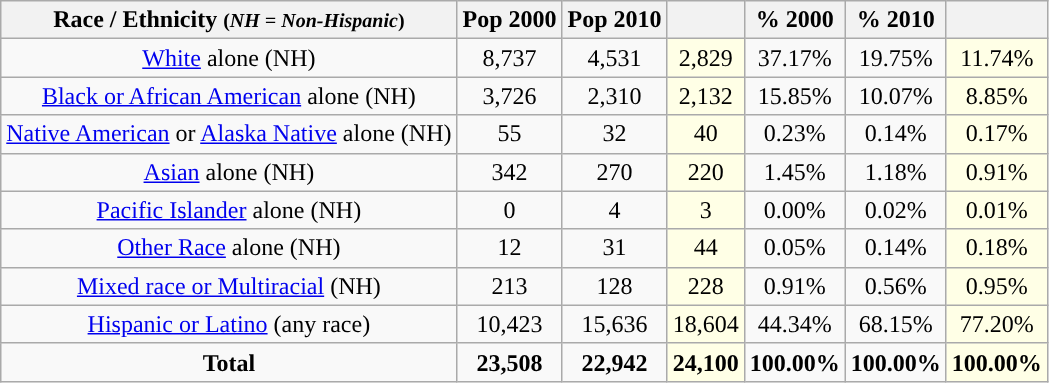<table class="wikitable" style="text-align:center;">
<tr>
<th>Race / Ethnicity <small>(<em>NH = Non-Hispanic</em>)</small></th>
<th>Pop 2000</th>
<th>Pop 2010</th>
<th></th>
<th>% 2000</th>
<th>% 2010</th>
<th></th>
</tr>
<tr>
<td><a href='#'>White</a> alone (NH)</td>
<td>8,737</td>
<td>4,531</td>
<td style='background: #ffffe6;'>2,829</td>
<td>37.17%</td>
<td>19.75%</td>
<td style='background: #ffffe6;'>11.74%</td>
</tr>
<tr>
<td><a href='#'>Black or African American</a> alone (NH)</td>
<td>3,726</td>
<td>2,310</td>
<td style='background: #ffffe6;'>2,132</td>
<td>15.85%</td>
<td>10.07%</td>
<td style='background: #ffffe6;'>8.85%</td>
</tr>
<tr>
<td><a href='#'>Native American</a> or <a href='#'>Alaska Native</a> alone (NH)</td>
<td>55</td>
<td>32</td>
<td style='background: #ffffe6;'>40</td>
<td>0.23%</td>
<td>0.14%</td>
<td style='background: #ffffe6;'>0.17%</td>
</tr>
<tr>
<td><a href='#'>Asian</a> alone (NH)</td>
<td>342</td>
<td>270</td>
<td style='background: #ffffe6;'>220</td>
<td>1.45%</td>
<td>1.18%</td>
<td style='background: #ffffe6;'>0.91%</td>
</tr>
<tr>
<td><a href='#'>Pacific Islander</a> alone (NH)</td>
<td>0</td>
<td>4</td>
<td style='background: #ffffe6;'>3</td>
<td>0.00%</td>
<td>0.02%</td>
<td style='background: #ffffe6;'>0.01%</td>
</tr>
<tr>
<td><a href='#'>Other Race</a> alone (NH)</td>
<td>12</td>
<td>31</td>
<td style='background: #ffffe6;'>44</td>
<td>0.05%</td>
<td>0.14%</td>
<td style='background: #ffffe6;'>0.18%</td>
</tr>
<tr>
<td><a href='#'>Mixed race or Multiracial</a> (NH)</td>
<td>213</td>
<td>128</td>
<td style='background: #ffffe6;'>228</td>
<td>0.91%</td>
<td>0.56%</td>
<td style='background: #ffffe6;'>0.95%</td>
</tr>
<tr>
<td><a href='#'>Hispanic or Latino</a> (any race)</td>
<td>10,423</td>
<td>15,636</td>
<td style='background: #ffffe6;'>18,604</td>
<td>44.34%</td>
<td>68.15%</td>
<td style='background: #ffffe6;'>77.20%</td>
</tr>
<tr>
<td><strong>Total</strong></td>
<td><strong>23,508</strong></td>
<td><strong>22,942</strong></td>
<td style='background: #ffffe6;'><strong>24,100</strong></td>
<td><strong>100.00%</strong></td>
<td><strong>100.00%</strong></td>
<td style='background: #ffffe6;'><strong>100.00%</strong></td>
</tr>
</table>
